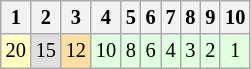<table class="wikitable" style="font-size: 85%;">
<tr>
<th>1</th>
<th>2</th>
<th>3</th>
<th>4</th>
<th>5</th>
<th>6</th>
<th>7</th>
<th>8</th>
<th>9</th>
<th>10</th>
</tr>
<tr align="center">
<td style="background:#FFFFBF;">20</td>
<td style="background:#DFDFDF;">15</td>
<td style="background:#FFDF9F;">12</td>
<td style="background:#DFFFDF;">10</td>
<td style="background:#DFFFDF;">8</td>
<td style="background:#DFFFDF;">6</td>
<td style="background:#DFFFDF;">4</td>
<td style="background:#DFFFDF;">3</td>
<td style="background:#DFFFDF;">2</td>
<td style="background:#DFFFDF;">1</td>
</tr>
</table>
